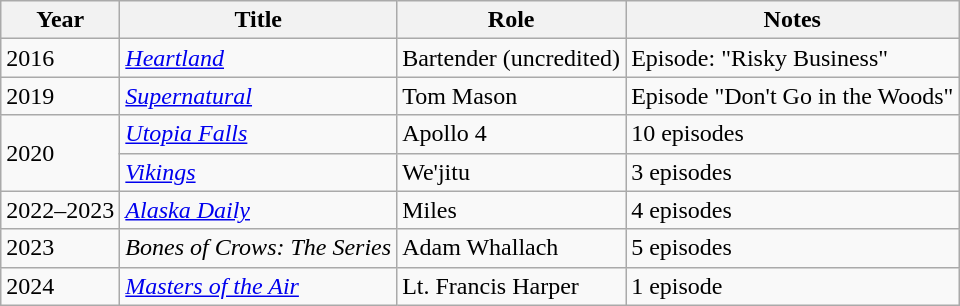<table class="wikitable sortable">
<tr>
<th>Year</th>
<th>Title</th>
<th>Role</th>
<th>Notes</th>
</tr>
<tr>
<td>2016</td>
<td><a href='#'><em>Heartland</em></a></td>
<td>Bartender (uncredited)</td>
<td>Episode: "Risky Business"</td>
</tr>
<tr>
<td>2019</td>
<td><a href='#'><em>Supernatural</em></a></td>
<td>Tom Mason</td>
<td>Episode "Don't Go in the Woods"</td>
</tr>
<tr>
<td rowspan="2">2020</td>
<td><em><a href='#'>Utopia Falls</a></em></td>
<td>Apollo 4</td>
<td>10 episodes</td>
</tr>
<tr>
<td><a href='#'><em>Vikings</em></a></td>
<td>We'jitu</td>
<td>3 episodes</td>
</tr>
<tr>
<td>2022–2023</td>
<td><em><a href='#'>Alaska Daily</a></em></td>
<td>Miles</td>
<td>4 episodes</td>
</tr>
<tr>
<td>2023</td>
<td><em>Bones of Crows: The Series</em></td>
<td>Adam Whallach</td>
<td>5 episodes</td>
</tr>
<tr>
<td>2024</td>
<td><em><a href='#'>Masters of the Air</a></em></td>
<td>Lt. Francis Harper</td>
<td>1 episode</td>
</tr>
</table>
